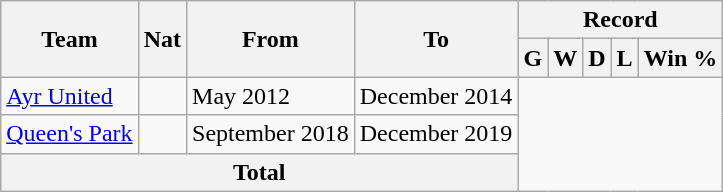<table class="wikitable" style="text-align: center">
<tr>
<th rowspan="2">Team</th>
<th rowspan="2">Nat</th>
<th rowspan="2">From</th>
<th rowspan="2">To</th>
<th colspan="5">Record</th>
</tr>
<tr>
<th>G</th>
<th>W</th>
<th>D</th>
<th>L</th>
<th>Win %</th>
</tr>
<tr>
<td align=left><a href='#'>Ayr United</a></td>
<td></td>
<td align=left>May 2012</td>
<td align=left>December 2014<br></td>
</tr>
<tr>
<td align=left><a href='#'>Queen's Park</a></td>
<td></td>
<td align=left>September 2018</td>
<td align=left>December 2019<br></td>
</tr>
<tr>
<th colspan=4>Total<br></th>
</tr>
</table>
